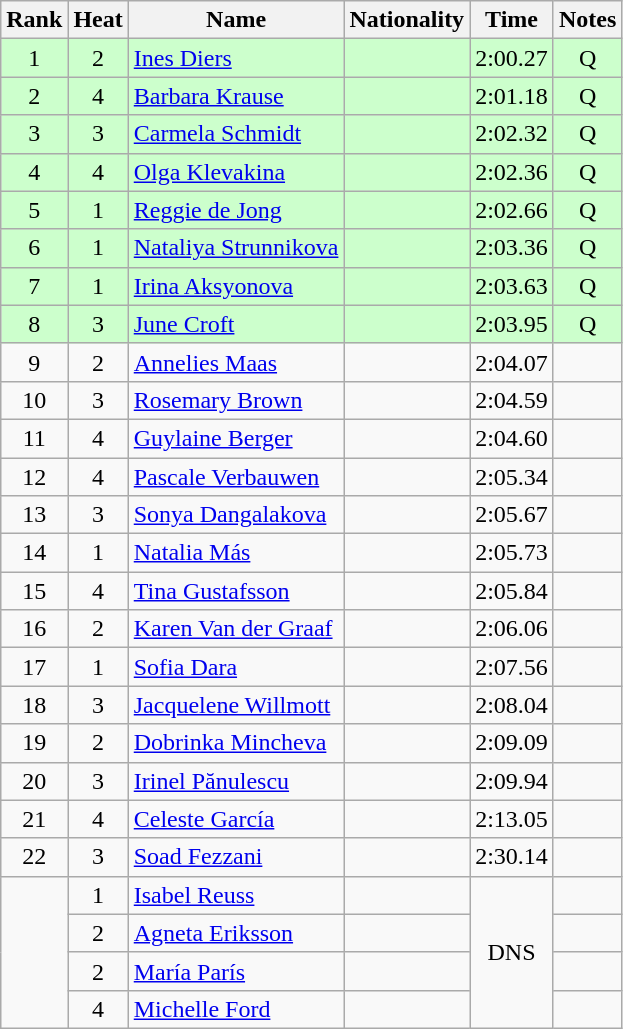<table class="wikitable sortable" style="text-align:center">
<tr>
<th>Rank</th>
<th>Heat</th>
<th>Name</th>
<th>Nationality</th>
<th>Time</th>
<th>Notes</th>
</tr>
<tr bgcolor=ccffcc>
<td>1</td>
<td>2</td>
<td align=left><a href='#'>Ines Diers</a></td>
<td align=left></td>
<td>2:00.27</td>
<td>Q</td>
</tr>
<tr bgcolor=ccffcc>
<td>2</td>
<td>4</td>
<td align=left><a href='#'>Barbara Krause</a></td>
<td align=left></td>
<td>2:01.18</td>
<td>Q</td>
</tr>
<tr bgcolor=ccffcc>
<td>3</td>
<td>3</td>
<td align=left><a href='#'>Carmela Schmidt</a></td>
<td align=left></td>
<td>2:02.32</td>
<td>Q</td>
</tr>
<tr bgcolor=ccffcc>
<td>4</td>
<td>4</td>
<td align=left><a href='#'>Olga Klevakina</a></td>
<td align=left></td>
<td>2:02.36</td>
<td>Q</td>
</tr>
<tr bgcolor=ccffcc>
<td>5</td>
<td>1</td>
<td align=left><a href='#'>Reggie de Jong</a></td>
<td align=left></td>
<td>2:02.66</td>
<td>Q</td>
</tr>
<tr bgcolor=ccffcc>
<td>6</td>
<td>1</td>
<td align=left><a href='#'>Nataliya Strunnikova</a></td>
<td align=left></td>
<td>2:03.36</td>
<td>Q</td>
</tr>
<tr bgcolor=ccffcc>
<td>7</td>
<td>1</td>
<td align=left><a href='#'>Irina Aksyonova</a></td>
<td align=left></td>
<td>2:03.63</td>
<td>Q</td>
</tr>
<tr bgcolor=ccffcc>
<td>8</td>
<td>3</td>
<td align=left><a href='#'>June Croft</a></td>
<td align=left></td>
<td>2:03.95</td>
<td>Q</td>
</tr>
<tr>
<td>9</td>
<td>2</td>
<td align=left><a href='#'>Annelies Maas</a></td>
<td align=left></td>
<td>2:04.07</td>
<td></td>
</tr>
<tr>
<td>10</td>
<td>3</td>
<td align=left><a href='#'>Rosemary Brown</a></td>
<td align=left></td>
<td>2:04.59</td>
<td></td>
</tr>
<tr>
<td>11</td>
<td>4</td>
<td align=left><a href='#'>Guylaine Berger</a></td>
<td align=left></td>
<td>2:04.60</td>
<td></td>
</tr>
<tr>
<td>12</td>
<td>4</td>
<td align=left><a href='#'>Pascale Verbauwen</a></td>
<td align=left></td>
<td>2:05.34</td>
<td></td>
</tr>
<tr>
<td>13</td>
<td>3</td>
<td align=left><a href='#'>Sonya Dangalakova</a></td>
<td align=left></td>
<td>2:05.67</td>
<td></td>
</tr>
<tr>
<td>14</td>
<td>1</td>
<td align=left><a href='#'>Natalia Más</a></td>
<td align=left></td>
<td>2:05.73</td>
<td></td>
</tr>
<tr>
<td>15</td>
<td>4</td>
<td align=left><a href='#'>Tina Gustafsson</a></td>
<td align=left></td>
<td>2:05.84</td>
<td></td>
</tr>
<tr>
<td>16</td>
<td>2</td>
<td align=left><a href='#'>Karen Van der Graaf</a></td>
<td align=left></td>
<td>2:06.06</td>
<td></td>
</tr>
<tr>
<td>17</td>
<td>1</td>
<td align=left><a href='#'>Sofia Dara</a></td>
<td align=left></td>
<td>2:07.56</td>
<td></td>
</tr>
<tr>
<td>18</td>
<td>3</td>
<td align=left><a href='#'>Jacquelene Willmott</a></td>
<td align=left></td>
<td>2:08.04</td>
<td></td>
</tr>
<tr>
<td>19</td>
<td>2</td>
<td align=left><a href='#'>Dobrinka Mincheva</a></td>
<td align=left></td>
<td>2:09.09</td>
<td></td>
</tr>
<tr>
<td>20</td>
<td>3</td>
<td align=left><a href='#'>Irinel Pănulescu</a></td>
<td align=left></td>
<td>2:09.94</td>
<td></td>
</tr>
<tr>
<td>21</td>
<td>4</td>
<td align=left><a href='#'>Celeste García</a></td>
<td align=left></td>
<td>2:13.05</td>
<td></td>
</tr>
<tr>
<td>22</td>
<td>3</td>
<td align=left><a href='#'>Soad Fezzani</a></td>
<td align=left></td>
<td>2:30.14</td>
<td></td>
</tr>
<tr>
<td rowspan=4></td>
<td>1</td>
<td align=left><a href='#'>Isabel Reuss</a></td>
<td align=left></td>
<td rowspan=4>DNS</td>
<td></td>
</tr>
<tr>
<td>2</td>
<td align=left><a href='#'>Agneta Eriksson</a></td>
<td align=left></td>
<td></td>
</tr>
<tr>
<td>2</td>
<td align=left><a href='#'>María París</a></td>
<td align=left></td>
<td></td>
</tr>
<tr>
<td>4</td>
<td align=left><a href='#'>Michelle Ford</a></td>
<td align=left></td>
<td></td>
</tr>
</table>
